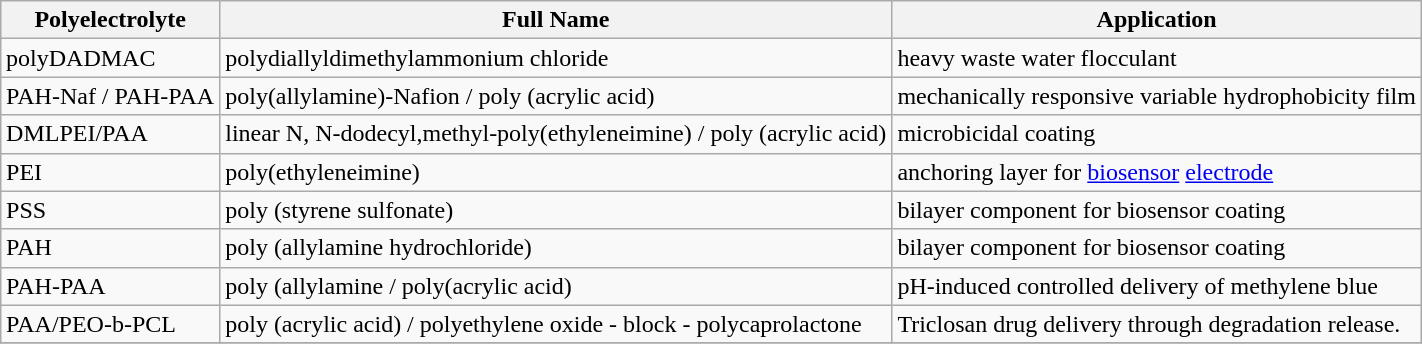<table class="wikitable" style="margin: 1em auto 1em auto;">
<tr>
<th><strong>Polyelectrolyte</strong></th>
<th><strong>Full Name</strong></th>
<th><strong>Application</strong></th>
</tr>
<tr>
<td>polyDADMAC</td>
<td>polydiallyldimethylammonium chloride</td>
<td>heavy waste water flocculant</td>
</tr>
<tr>
<td>PAH-Naf / PAH-PAA</td>
<td>poly(allylamine)-Nafion / poly (acrylic acid)</td>
<td>mechanically responsive variable hydrophobicity film</td>
</tr>
<tr>
<td>DMLPEI/PAA</td>
<td>linear N, N-dodecyl,methyl-poly(ethyleneimine) / poly (acrylic acid)</td>
<td>microbicidal coating</td>
</tr>
<tr>
<td>PEI</td>
<td>poly(ethyleneimine)</td>
<td>anchoring layer for <a href='#'>biosensor</a> <a href='#'>electrode</a></td>
</tr>
<tr>
<td>PSS</td>
<td>poly (styrene sulfonate)</td>
<td>bilayer component for biosensor coating</td>
</tr>
<tr>
<td>PAH</td>
<td>poly (allylamine hydrochloride)</td>
<td>bilayer component for biosensor coating</td>
</tr>
<tr>
<td>PAH-PAA</td>
<td>poly (allylamine / poly(acrylic acid)</td>
<td>pH-induced controlled delivery of methylene blue</td>
</tr>
<tr>
<td>PAA/PEO-b-PCL</td>
<td>poly (acrylic acid) / polyethylene oxide - block - polycaprolactone</td>
<td>Triclosan drug delivery through degradation release.</td>
</tr>
<tr>
</tr>
</table>
